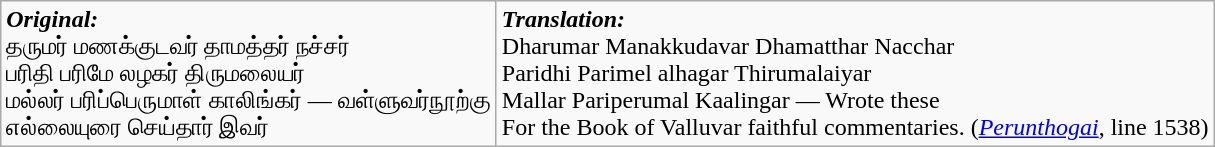<table class="wikitable" style="font-size: 100%">
<tr>
<td><strong><em>Original:</em></strong><br>தருமர் மணக்குடவர் தாமத்தர் நச்சர்<br>பரிதி பரிமே லழகர் திருமலையர்<br>மல்லர் பரிப்பெருமாள் காலிங்கர் —  வள்ளுவர்நூற்கு<br>எல்லையுரை செய்தார் இவர்</td>
<td><strong><em>Translation:</em></strong><br>Dharumar Manakkudavar Dhamatthar Nacchar<br>Paridhi Parimel alhagar Thirumalaiyar<br>Mallar Pariperumal Kaalingar — Wrote these<br>For the Book of Valluvar faithful commentaries. (<em><a href='#'>Perunthogai</a></em>, line 1538)</td>
</tr>
</table>
